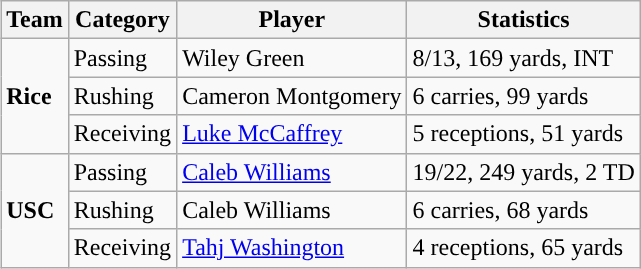<table class="wikitable" style="float: right;">
<tr>
<th>Team</th>
<th>Category</th>
<th>Player</th>
<th>Statistics</th>
</tr>
<tr>
<td rowspan=3><strong>Rice</strong></td>
<td>Passing</td>
<td>Wiley Green</td>
<td>8/13, 169 yards, INT</td>
</tr>
<tr>
<td>Rushing</td>
<td>Cameron Montgomery</td>
<td>6 carries, 99 yards</td>
</tr>
<tr>
<td>Receiving</td>
<td><a href='#'>Luke McCaffrey</a></td>
<td>5 receptions, 51 yards</td>
</tr>
<tr>
<td rowspan=3><strong>USC</strong></td>
<td>Passing</td>
<td><a href='#'>Caleb Williams</a></td>
<td>19/22, 249 yards, 2 TD</td>
</tr>
<tr>
<td>Rushing</td>
<td>Caleb Williams</td>
<td>6 carries, 68 yards</td>
</tr>
<tr>
<td>Receiving</td>
<td><a href='#'>Tahj Washington</a></td>
<td>4 receptions, 65 yards</td>
</tr>
</table>
